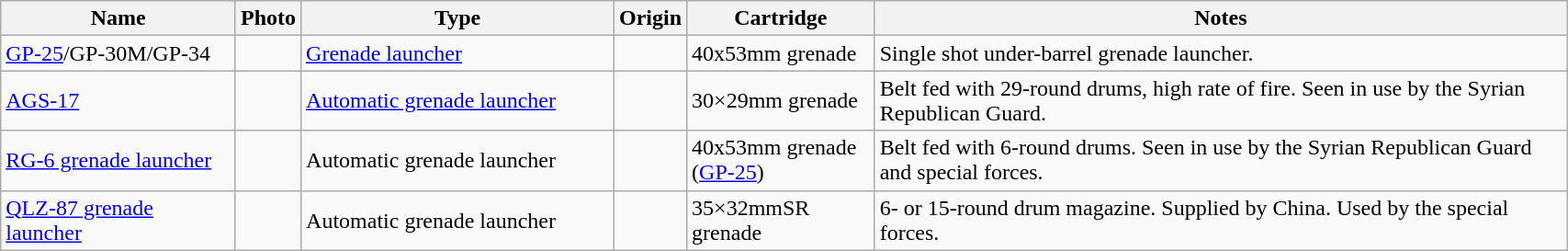<table class="wikitable" style="width:90%;">
<tr>
<th style="width:15%;">Name</th>
<th>Photo</th>
<th style="width:20%;">Type</th>
<th>Origin</th>
<th style="width:12%;">Cartridge</th>
<th>Notes</th>
</tr>
<tr>
<td><a href='#'>GP-25</a>/GP-30M/GP-34</td>
<td></td>
<td><a href='#'>Grenade launcher</a></td>
<td></td>
<td 40>40x53mm grenade</td>
<td>Single shot under-barrel grenade launcher.</td>
</tr>
<tr>
<td><a href='#'>AGS-17</a></td>
<td></td>
<td><a href='#'>Automatic grenade launcher</a></td>
<td></td>
<td>30×29mm grenade</td>
<td>Belt fed with 29-round drums, high rate of fire. Seen in use by the Syrian Republican Guard.</td>
</tr>
<tr>
<td><a href='#'>RG-6 grenade launcher</a></td>
<td></td>
<td>Automatic grenade launcher</td>
<td></td>
<td>40x53mm grenade (<a href='#'>GP-25</a>)</td>
<td>Belt fed with 6-round drums. Seen in use by the Syrian Republican Guard and special forces.</td>
</tr>
<tr>
<td><a href='#'>QLZ-87 grenade launcher</a></td>
<td></td>
<td>Automatic grenade launcher</td>
<td></td>
<td>35×32mmSR grenade</td>
<td>6- or 15-round drum magazine. Supplied by China. Used by the special forces.</td>
</tr>
</table>
